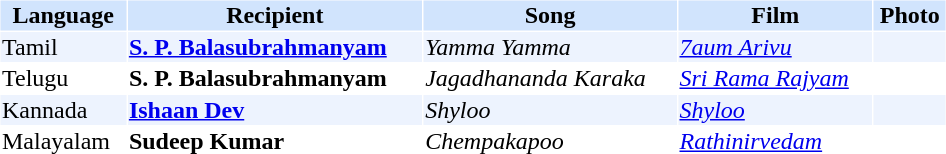<table cellspacing="1" cellpadding="1" border="0" style="width:50%;">
<tr style="background:#d1e4fd;">
<th>Language</th>
<th>Recipient</th>
<th>Song</th>
<th>Film</th>
<th>Photo</th>
</tr>
<tr style="background:#edf3fe;">
<td>Tamil</td>
<td><strong><a href='#'>S. P. Balasubrahmanyam</a></strong></td>
<td><em>Yamma Yamma</em></td>
<td><em><a href='#'>7aum Arivu</a></em></td>
<td></td>
</tr>
<tr>
<td>Telugu</td>
<td><strong>S. P. Balasubrahmanyam</strong></td>
<td><em>Jagadhananda Karaka</em></td>
<td><em><a href='#'>Sri Rama Rajyam</a></em></td>
<td></td>
</tr>
<tr style="background:#edf3fe;">
<td>Kannada</td>
<td><strong><a href='#'>Ishaan Dev</a></strong></td>
<td><em>Shyloo</em></td>
<td><em><a href='#'>Shyloo</a></em></td>
<td></td>
</tr>
<tr>
<td>Malayalam</td>
<td><strong>Sudeep Kumar</strong></td>
<td><em>Chempakapoo</em></td>
<td><em><a href='#'>Rathinirvedam</a></em></td>
</tr>
</table>
